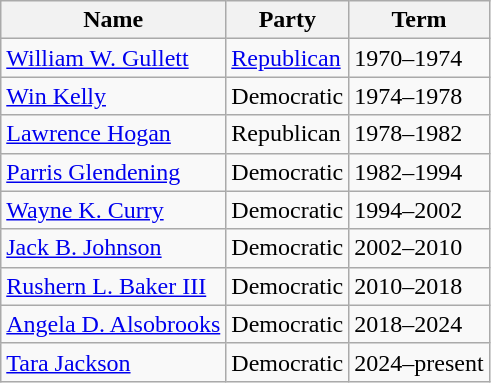<table class="wikitable" style="display: inline-table;">
<tr>
<th>Name</th>
<th>Party</th>
<th>Term</th>
</tr>
<tr>
<td><a href='#'>William W. Gullett</a></td>
<td><a href='#'>Republican</a></td>
<td>1970–1974</td>
</tr>
<tr>
<td><a href='#'>Win Kelly</a></td>
<td>Democratic</td>
<td>1974–1978</td>
</tr>
<tr>
<td><a href='#'>Lawrence Hogan</a></td>
<td>Republican</td>
<td>1978–1982</td>
</tr>
<tr>
<td><a href='#'>Parris Glendening</a></td>
<td>Democratic</td>
<td>1982–1994</td>
</tr>
<tr>
<td><a href='#'>Wayne K. Curry</a></td>
<td>Democratic</td>
<td>1994–2002</td>
</tr>
<tr>
<td><a href='#'>Jack B. Johnson</a></td>
<td>Democratic</td>
<td>2002–2010</td>
</tr>
<tr>
<td><a href='#'>Rushern L. Baker III</a></td>
<td>Democratic</td>
<td>2010–2018</td>
</tr>
<tr>
<td><a href='#'>Angela D. Alsobrooks</a></td>
<td>Democratic</td>
<td>2018–2024</td>
</tr>
<tr>
<td><a href='#'>Tara Jackson</a> </td>
<td>Democratic</td>
<td>2024–present</td>
</tr>
</table>
